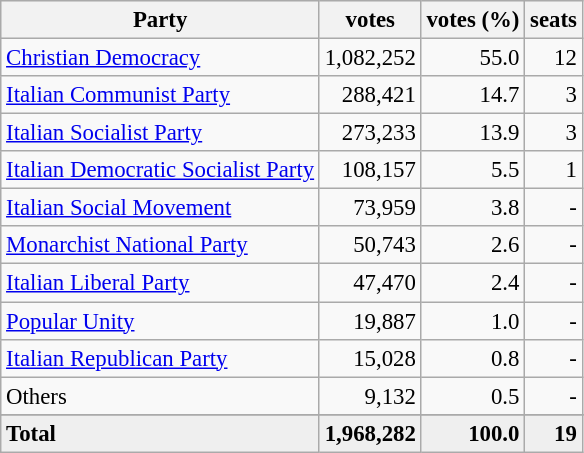<table class="wikitable" style="font-size:95%">
<tr bgcolor="EFEFEF">
<th>Party</th>
<th>votes</th>
<th>votes (%)</th>
<th>seats</th>
</tr>
<tr>
<td><a href='#'>Christian Democracy</a></td>
<td align=right>1,082,252</td>
<td align=right>55.0</td>
<td align=right>12</td>
</tr>
<tr>
<td><a href='#'>Italian Communist Party</a></td>
<td align=right>288,421</td>
<td align=right>14.7</td>
<td align=right>3</td>
</tr>
<tr>
<td><a href='#'>Italian Socialist Party</a></td>
<td align=right>273,233</td>
<td align=right>13.9</td>
<td align=right>3</td>
</tr>
<tr>
<td><a href='#'>Italian Democratic Socialist Party</a></td>
<td align=right>108,157</td>
<td align=right>5.5</td>
<td align=right>1</td>
</tr>
<tr>
<td><a href='#'>Italian Social Movement</a></td>
<td align=right>73,959</td>
<td align=right>3.8</td>
<td align=right>-</td>
</tr>
<tr>
<td><a href='#'>Monarchist National Party</a></td>
<td align=right>50,743</td>
<td align=right>2.6</td>
<td align=right>-</td>
</tr>
<tr>
<td><a href='#'>Italian Liberal Party</a></td>
<td align=right>47,470</td>
<td align=right>2.4</td>
<td align=right>-</td>
</tr>
<tr>
<td><a href='#'>Popular Unity</a></td>
<td align=right>19,887</td>
<td align=right>1.0</td>
<td align=right>-</td>
</tr>
<tr>
<td><a href='#'>Italian Republican Party</a></td>
<td align=right>15,028</td>
<td align=right>0.8</td>
<td align=right>-</td>
</tr>
<tr>
<td>Others</td>
<td align=right>9,132</td>
<td align=right>0.5</td>
<td align=right>-</td>
</tr>
<tr>
</tr>
<tr bgcolor="EFEFEF">
<td><strong>Total</strong></td>
<td align=right><strong>1,968,282</strong></td>
<td align=right><strong>100.0</strong></td>
<td align=right><strong>19</strong></td>
</tr>
</table>
